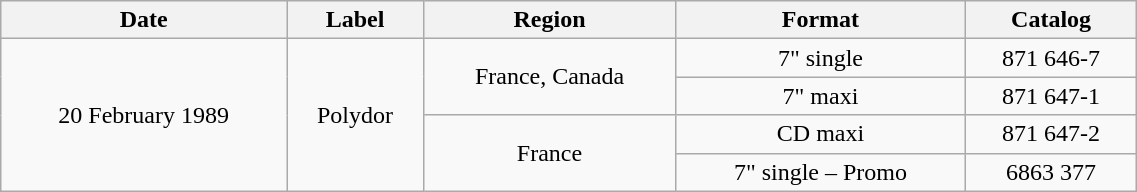<table class="wikitable" style="width:60%;">
<tr>
<th>Date</th>
<th>Label</th>
<th>Region</th>
<th>Format</th>
<th>Catalog</th>
</tr>
<tr>
<td rowspan="4" style="text-align:center;">20 February 1989</td>
<td rowspan="4" style="text-align:center;">Polydor</td>
<td rowspan="2" style="text-align:center;">France, Canada</td>
<td align=center>7" single</td>
<td align=center>871 646-7</td>
</tr>
<tr>
<td align=center>7" maxi</td>
<td align=center>871 647-1</td>
</tr>
<tr>
<td rowspan="2" style="text-align:center;">France</td>
<td align=center>CD maxi</td>
<td align=center>871 647-2</td>
</tr>
<tr>
<td align=center>7" single – Promo</td>
<td align=center>6863 377</td>
</tr>
</table>
